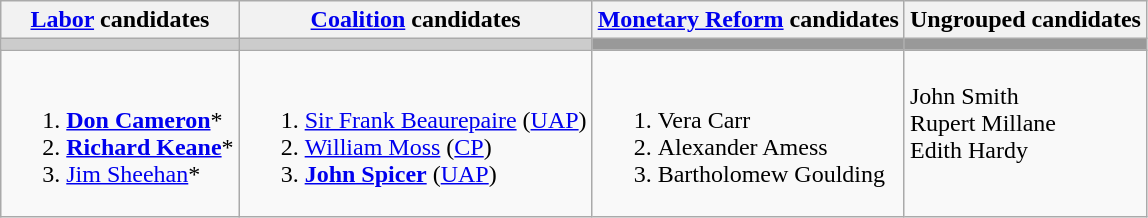<table class="wikitable">
<tr>
<th><a href='#'>Labor</a> candidates</th>
<th><a href='#'>Coalition</a> candidates</th>
<th><a href='#'>Monetary Reform</a> candidates</th>
<th>Ungrouped candidates</th>
</tr>
<tr bgcolor="#cccccc">
<td></td>
<td></td>
<td bgcolor="#999999"></td>
<td bgcolor="#999999"></td>
</tr>
<tr>
<td><br><ol><li><strong><a href='#'>Don Cameron</a></strong>*</li><li><strong><a href='#'>Richard Keane</a></strong>*</li><li><a href='#'>Jim Sheehan</a>*</li></ol></td>
<td valign=top><br><ol><li><a href='#'>Sir Frank Beaurepaire</a> (<a href='#'>UAP</a>)</li><li><a href='#'>William Moss</a> (<a href='#'>CP</a>)</li><li><strong><a href='#'>John Spicer</a></strong> (<a href='#'>UAP</a>)</li></ol></td>
<td valign=top><br><ol><li>Vera Carr</li><li>Alexander Amess</li><li>Bartholomew Goulding</li></ol></td>
<td valign=top><br>John Smith<br>
Rupert Millane<br>
Edith Hardy</td>
</tr>
</table>
